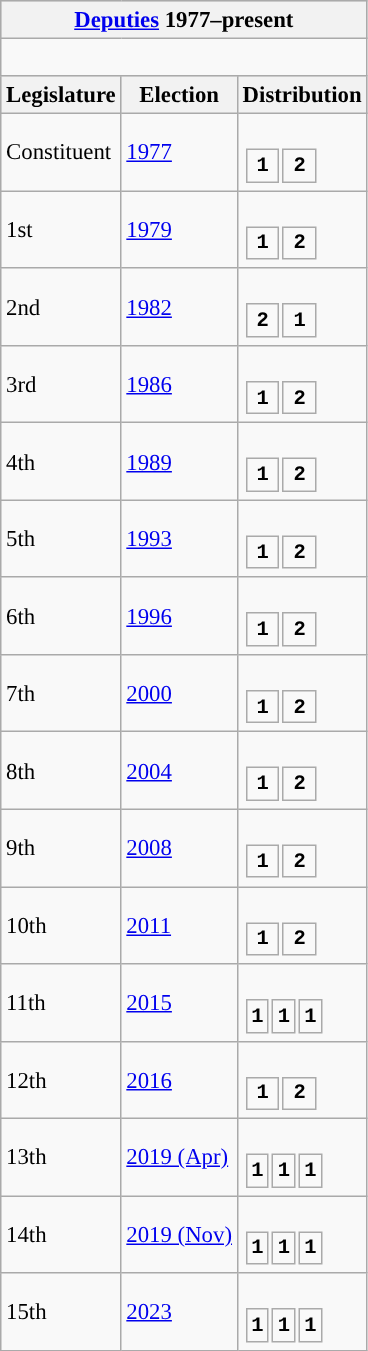<table class="wikitable" style="font-size:95%;">
<tr bgcolor="#CCCCCC">
<th colspan="3"><a href='#'>Deputies</a> 1977–present</th>
</tr>
<tr>
<td colspan="3"><br>








</td>
</tr>
<tr bgcolor="#CCCCCC">
<th>Legislature</th>
<th>Election</th>
<th>Distribution</th>
</tr>
<tr>
<td>Constituent</td>
<td><a href='#'>1977</a></td>
<td><br><table style="width:3.75em; font-size:90%; text-align:center; font-family:Courier New;">
<tr style="font-weight:bold">
<td style="background:">1</td>
<td style="background:">2</td>
</tr>
</table>
</td>
</tr>
<tr>
<td>1st</td>
<td><a href='#'>1979</a></td>
<td><br><table style="width:3.75em; font-size:90%; text-align:center; font-family:Courier New;">
<tr style="font-weight:bold">
<td style="background:">1</td>
<td style="background:">2</td>
</tr>
</table>
</td>
</tr>
<tr>
<td>2nd</td>
<td><a href='#'>1982</a></td>
<td><br><table style="width:3.75em; font-size:90%; text-align:center; font-family:Courier New;">
<tr style="font-weight:bold">
<td style="background:">2</td>
<td style="background:">1</td>
</tr>
</table>
</td>
</tr>
<tr>
<td>3rd</td>
<td><a href='#'>1986</a></td>
<td><br><table style="width:3.75em; font-size:90%; text-align:center; font-family:Courier New;">
<tr style="font-weight:bold">
<td style="background:">1</td>
<td style="background:">2</td>
</tr>
</table>
</td>
</tr>
<tr>
<td>4th</td>
<td><a href='#'>1989</a></td>
<td><br><table style="width:3.75em; font-size:90%; text-align:center; font-family:Courier New;">
<tr style="font-weight:bold">
<td style="background:">1</td>
<td style="background:">2</td>
</tr>
</table>
</td>
</tr>
<tr>
<td>5th</td>
<td><a href='#'>1993</a></td>
<td><br><table style="width:3.75em; font-size:90%; text-align:center; font-family:Courier New;">
<tr style="font-weight:bold">
<td style="background:">1</td>
<td style="background:">2</td>
</tr>
</table>
</td>
</tr>
<tr>
<td>6th</td>
<td><a href='#'>1996</a></td>
<td><br><table style="width:3.75em; font-size:90%; text-align:center; font-family:Courier New;">
<tr style="font-weight:bold">
<td style="background:">1</td>
<td style="background:">2</td>
</tr>
</table>
</td>
</tr>
<tr>
<td>7th</td>
<td><a href='#'>2000</a></td>
<td><br><table style="width:3.75em; font-size:90%; text-align:center; font-family:Courier New;">
<tr style="font-weight:bold">
<td style="background:">1</td>
<td style="background:">2</td>
</tr>
</table>
</td>
</tr>
<tr>
<td>8th</td>
<td><a href='#'>2004</a></td>
<td><br><table style="width:3.75em; font-size:90%; text-align:center; font-family:Courier New;">
<tr style="font-weight:bold">
<td style="background:">1</td>
<td style="background:">2</td>
</tr>
</table>
</td>
</tr>
<tr>
<td>9th</td>
<td><a href='#'>2008</a></td>
<td><br><table style="width:3.75em; font-size:90%; text-align:center; font-family:Courier New;">
<tr style="font-weight:bold">
<td style="background:">1</td>
<td style="background:">2</td>
</tr>
</table>
</td>
</tr>
<tr>
<td>10th</td>
<td><a href='#'>2011</a></td>
<td><br><table style="width:3.75em; font-size:90%; text-align:center; font-family:Courier New;">
<tr style="font-weight:bold">
<td style="background:">1</td>
<td style="background:">2</td>
</tr>
</table>
</td>
</tr>
<tr>
<td>11th</td>
<td><a href='#'>2015</a></td>
<td><br><table style="width:3.75em; font-size:90%; text-align:center; font-family:Courier New;">
<tr style="font-weight:bold">
<td style="background:">1</td>
<td style="background:">1</td>
<td style="background:">1</td>
</tr>
</table>
</td>
</tr>
<tr>
<td>12th</td>
<td><a href='#'>2016</a></td>
<td><br><table style="width:3.75em; font-size:90%; text-align:center; font-family:Courier New;">
<tr style="font-weight:bold">
<td style="background:">1</td>
<td style="background:">2</td>
</tr>
</table>
</td>
</tr>
<tr>
<td>13th</td>
<td><a href='#'>2019 (Apr)</a></td>
<td><br><table style="width:3.75em; font-size:90%; text-align:center; font-family:Courier New;">
<tr style="font-weight:bold">
<td style="background:">1</td>
<td style="background:">1</td>
<td style="background:">1</td>
</tr>
</table>
</td>
</tr>
<tr>
<td>14th</td>
<td><a href='#'>2019 (Nov)</a></td>
<td><br><table style="width:3.75em; font-size:90%; text-align:center; font-family:Courier New;">
<tr style="font-weight:bold">
<td style="background:">1</td>
<td style="background:">1</td>
<td style="background:">1</td>
</tr>
</table>
</td>
</tr>
<tr>
<td>15th</td>
<td><a href='#'>2023</a></td>
<td><br><table style="width:3.75em; font-size:90%; text-align:center; font-family:Courier New;">
<tr style="font-weight:bold">
<td style="background:">1</td>
<td style="background:">1</td>
<td style="background:">1</td>
</tr>
</table>
</td>
</tr>
</table>
